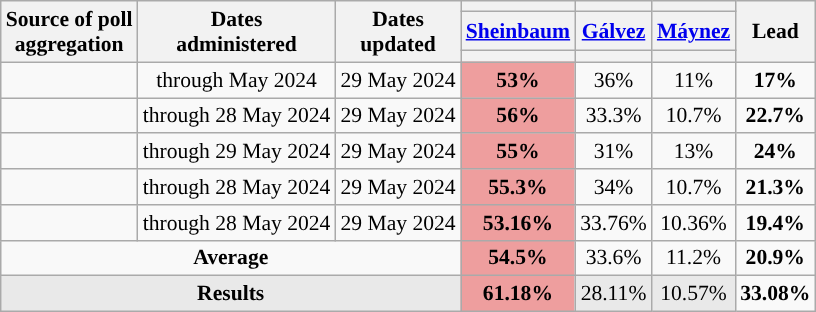<table class="wikitable sortable" style="text-align:center;font-size:90%;line-height:17px">
<tr>
<th rowspan="3" class="unsortable">Source of poll<br>aggregation</th>
<th rowspan="3" class="unsortable">Dates<br>administered</th>
<th rowspan="3" class="unsortable">Dates<br>updated</th>
<th></th>
<th></th>
<th></th>
<th rowspan="3">Lead</th>
</tr>
<tr>
<th><a href='#'>Sheinbaum</a><br></th>
<th><a href='#'>Gálvez</a><br></th>
<th><a href='#'>Máynez</a><br></th>
</tr>
<tr>
<th style="background:"></th>
<th style="background:"></th>
<th style="background:"></th>
</tr>
<tr>
<td></td>
<td>through May 2024</td>
<td>29 May 2024</td>
<td bgcolor="#ee9e9e"><strong>53%</strong></td>
<td>36%</td>
<td>11%</td>
<td style="background:"><span><strong>17%</strong></span></td>
</tr>
<tr>
<td></td>
<td>through 28 May 2024</td>
<td>29 May 2024</td>
<td bgcolor="#ee9e9e"><strong>56%</strong></td>
<td>33.3%</td>
<td>10.7%</td>
<td style="background:"><span><strong>22.7%</strong></span></td>
</tr>
<tr>
<td></td>
<td>through 29 May 2024</td>
<td>29 May 2024</td>
<td bgcolor="#ee9e9e"><strong>55%</strong></td>
<td>31%</td>
<td>13%</td>
<td style="background:"><span><strong>24%</strong></span></td>
</tr>
<tr>
<td></td>
<td>through 28 May 2024</td>
<td>29 May 2024</td>
<td bgcolor="#ee9e9e"><strong>55.3%</strong></td>
<td>34%</td>
<td>10.7%</td>
<td style="background:"><span><strong>21.3%</strong></span></td>
</tr>
<tr>
<td></td>
<td>through 28 May 2024</td>
<td>29 May 2024</td>
<td bgcolor="#ee9e9e"><strong>53.16%</strong></td>
<td>33.76%</td>
<td>10.36%</td>
<td style="background:"><span><strong>19.4%</strong></span></td>
</tr>
<tr class="sortbottom">
<td colspan="3"><strong>Average</strong></td>
<td bgcolor="#ee9e9e"><strong>54.5%</strong></td>
<td>33.6%</td>
<td>11.2%</td>
<td style="background:"><span><strong>20.9%</strong></span></td>
</tr>
<tr>
<td colspan="3" style="background:#e9e9e9;"><strong>Results</strong></td>
<td bgcolor="#ee9e9e"><strong>61.18%</strong></td>
<td style="background:#e9e9e9;">28.11%</td>
<td style="background:#e9e9e9;">10.57%</td>
<td style="background:"><span><strong>33.08%</strong></span></td>
</tr>
</table>
